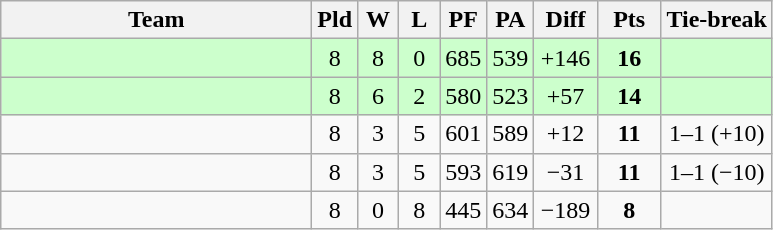<table class=wikitable style="text-align:center">
<tr>
<th width=200>Team</th>
<th width=20>Pld</th>
<th width=20>W</th>
<th width=20>L</th>
<th width=20>PF</th>
<th width=20>PA</th>
<th width=35>Diff</th>
<th width=35>Pts</th>
<th>Tie-break</th>
</tr>
<tr style="background:#cfc;">
<td style="text-align:left"></td>
<td>8</td>
<td>8</td>
<td>0</td>
<td>685</td>
<td>539</td>
<td>+146</td>
<td><strong>16</strong></td>
<td></td>
</tr>
<tr style="background:#cfc;">
<td style="text-align:left"></td>
<td>8</td>
<td>6</td>
<td>2</td>
<td>580</td>
<td>523</td>
<td>+57</td>
<td><strong>14</strong></td>
<td></td>
</tr>
<tr>
<td style="text-align:left"></td>
<td>8</td>
<td>3</td>
<td>5</td>
<td>601</td>
<td>589</td>
<td>+12</td>
<td><strong>11</strong></td>
<td>1–1 (+10)</td>
</tr>
<tr>
<td style="text-align:left"></td>
<td>8</td>
<td>3</td>
<td>5</td>
<td>593</td>
<td>619</td>
<td>−31</td>
<td><strong>11</strong></td>
<td>1–1 (−10)</td>
</tr>
<tr>
<td style="text-align:left"></td>
<td>8</td>
<td>0</td>
<td>8</td>
<td>445</td>
<td>634</td>
<td>−189</td>
<td><strong>8</strong></td>
<td></td>
</tr>
</table>
